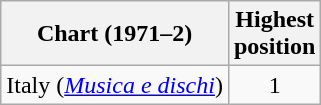<table class="wikitable">
<tr>
<th>Chart (1971–2)</th>
<th>Highest<br>position</th>
</tr>
<tr>
<td>Italy (<em><a href='#'>Musica e dischi</a></em>)</td>
<td style="text-align:center">1</td>
</tr>
</table>
